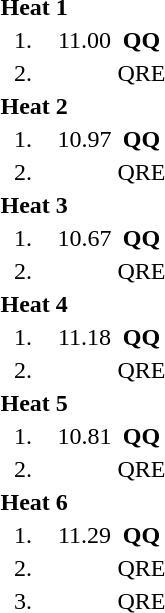<table style="text-align:center">
<tr>
<td colspan=4 align=left><strong>Heat 1</strong></td>
</tr>
<tr>
<td width=30>1.</td>
<td align=left></td>
<td>11.00</td>
<td><strong>QQ</strong></td>
</tr>
<tr>
<td>2.</td>
<td align=left></td>
<td></td>
<td>QRE</td>
</tr>
<tr>
<td colspan=4 align=left><strong>Heat 2</strong></td>
</tr>
<tr>
<td>1.</td>
<td align=left></td>
<td>10.97</td>
<td><strong>QQ</strong></td>
</tr>
<tr>
<td>2.</td>
<td align=left></td>
<td></td>
<td>QRE</td>
</tr>
<tr>
<td colspan=4 align=left><strong>Heat 3</strong></td>
</tr>
<tr>
<td>1.</td>
<td align=left></td>
<td>10.67</td>
<td><strong>QQ</strong></td>
</tr>
<tr>
<td>2.</td>
<td align=left></td>
<td></td>
<td>QRE</td>
</tr>
<tr>
<td colspan=4 align=left><strong>Heat 4</strong></td>
</tr>
<tr>
<td>1.</td>
<td align=left></td>
<td>11.18</td>
<td><strong>QQ</strong></td>
</tr>
<tr>
<td>2.</td>
<td align=left></td>
<td></td>
<td>QRE</td>
</tr>
<tr>
<td colspan=4 align=left><strong>Heat 5</strong></td>
</tr>
<tr>
<td>1.</td>
<td align=left></td>
<td>10.81</td>
<td><strong>QQ</strong></td>
</tr>
<tr>
<td>2.</td>
<td align=left></td>
<td></td>
<td>QRE</td>
</tr>
<tr>
<td colspan=4 align=left><strong>Heat 6</strong></td>
</tr>
<tr>
<td>1.</td>
<td align=left></td>
<td>11.29</td>
<td><strong>QQ</strong></td>
</tr>
<tr>
<td>2.</td>
<td align=left></td>
<td></td>
<td>QRE</td>
</tr>
<tr>
<td>3.</td>
<td align=left></td>
<td></td>
<td>QRE</td>
</tr>
</table>
